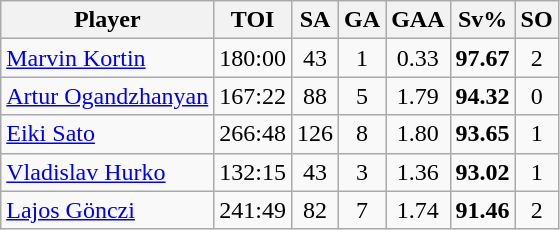<table class="wikitable sortable" style="text-align:center;">
<tr>
<th>Player</th>
<th>TOI</th>
<th>SA</th>
<th>GA</th>
<th>GAA</th>
<th>Sv%</th>
<th>SO</th>
</tr>
<tr>
<td style="text-align:left;"> <a href='#'>Marvin Kortin</a></td>
<td>180:00</td>
<td>43</td>
<td>1</td>
<td>0.33</td>
<td><strong>97.67</strong></td>
<td>2</td>
</tr>
<tr>
<td style="text-align:left;"> <a href='#'>Artur Ogandzhanyan</a></td>
<td>167:22</td>
<td>88</td>
<td>5</td>
<td>1.79</td>
<td><strong>94.32</strong></td>
<td>0</td>
</tr>
<tr>
<td style="text-align:left;"> <a href='#'>Eiki Sato</a></td>
<td>266:48</td>
<td>126</td>
<td>8</td>
<td>1.80</td>
<td><strong>93.65</strong></td>
<td>1</td>
</tr>
<tr>
<td style="text-align:left;"> <a href='#'>Vladislav Hurko</a></td>
<td>132:15</td>
<td>43</td>
<td>3</td>
<td>1.36</td>
<td><strong>93.02</strong></td>
<td>1</td>
</tr>
<tr>
<td style="text-align:left;"> <a href='#'>Lajos Gönczi</a></td>
<td>241:49</td>
<td>82</td>
<td>7</td>
<td>1.74</td>
<td><strong>91.46</strong></td>
<td>2</td>
</tr>
</table>
